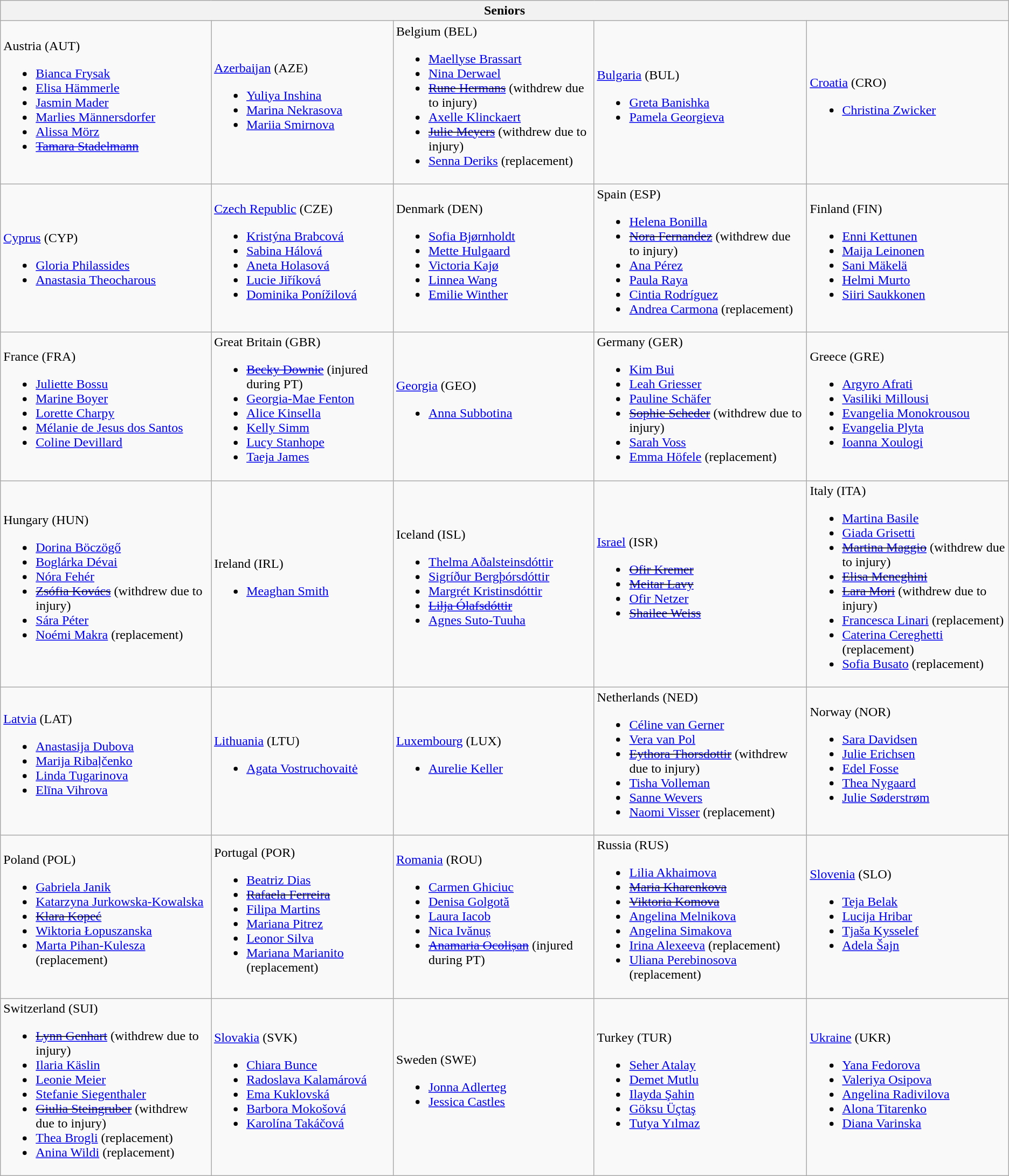<table class="wikitable">
<tr>
<th colspan="5">Seniors</th>
</tr>
<tr>
<td> Austria (AUT)<br><ul><li><a href='#'>Bianca Frysak</a></li><li><a href='#'>Elisa Hämmerle</a></li><li><a href='#'>Jasmin Mader</a></li><li><a href='#'>Marlies Männersdorfer</a></li><li><a href='#'>Alissa Mörz</a></li><li><a href='#'><s>Tamara Stadelmann</s></a></li></ul></td>
<td> <a href='#'>Azerbaijan</a> (AZE)<br><ul><li><a href='#'>Yuliya Inshina</a></li><li><a href='#'>Marina Nekrasova</a></li><li><a href='#'>Mariia Smirnova</a></li></ul></td>
<td> Belgium (BEL)<br><ul><li><a href='#'>Maellyse Brassart</a></li><li><a href='#'>Nina Derwael</a></li><li><s><a href='#'>Rune Hermans</a></s> (withdrew due to injury)</li><li><a href='#'>Axelle Klinckaert</a></li><li><s><a href='#'>Julie Meyers</a></s> (withdrew due to injury)</li><li><a href='#'>Senna Deriks</a> (replacement)</li></ul></td>
<td> <a href='#'>Bulgaria</a> (BUL)<br><ul><li><a href='#'>Greta Banishka</a></li><li><a href='#'>Pamela Georgieva</a></li></ul></td>
<td> <a href='#'>Croatia</a> (CRO)<br><ul><li><a href='#'>Christina Zwicker</a></li></ul></td>
</tr>
<tr>
<td><br> <a href='#'>Cyprus</a> (CYP)<ul><li><a href='#'>Gloria Philassides</a></li><li><a href='#'>Anastasia Theocharous</a></li></ul></td>
<td> <a href='#'>Czech Republic</a> (CZE)<br><ul><li><a href='#'>Kristýna Brabcová</a></li><li><a href='#'>Sabina Hálová</a></li><li><a href='#'>Aneta Holasová</a></li><li><a href='#'>Lucie Jiříková</a></li><li><a href='#'>Dominika Ponížilová</a></li></ul></td>
<td> Denmark (DEN)<br><ul><li><a href='#'>Sofia Bjørnholdt</a></li><li><a href='#'>Mette Hulgaard</a></li><li><a href='#'>Victoria Kajø</a></li><li><a href='#'>Linnea Wang</a></li><li><a href='#'>Emilie Winther</a></li></ul></td>
<td> Spain (ESP)<br><ul><li><a href='#'>Helena Bonilla</a></li><li><s><a href='#'>Nora Fernandez</a></s> (withdrew due to injury)</li><li><a href='#'>Ana Pérez</a></li><li><a href='#'>Paula Raya</a></li><li><a href='#'>Cintia Rodríguez</a></li><li><a href='#'>Andrea Carmona</a> (replacement)</li></ul></td>
<td> Finland (FIN)<br><ul><li><a href='#'>Enni Kettunen</a></li><li><a href='#'>Maija Leinonen</a></li><li><a href='#'>Sani Mäkelä</a></li><li><a href='#'>Helmi Murto</a></li><li><a href='#'>Siiri Saukkonen</a></li></ul></td>
</tr>
<tr>
<td> France (FRA)<br><ul><li><a href='#'>Juliette Bossu</a></li><li><a href='#'>Marine Boyer</a></li><li><a href='#'>Lorette Charpy</a></li><li><a href='#'>Mélanie de Jesus dos Santos</a></li><li><a href='#'>Coline Devillard</a></li></ul></td>
<td> Great Britain (GBR)<br><ul><li><a href='#'><s>Becky Downie</s></a> (injured during PT)</li><li><a href='#'>Georgia-Mae Fenton</a></li><li><a href='#'>Alice Kinsella</a></li><li><a href='#'>Kelly Simm</a></li><li><a href='#'>Lucy Stanhope</a></li><li><a href='#'>Taeja James</a></li></ul></td>
<td> <a href='#'>Georgia</a> (GEO)<br><ul><li><a href='#'>Anna Subbotina</a></li></ul></td>
<td> Germany (GER)<br><ul><li><a href='#'>Kim Bui</a></li><li><a href='#'>Leah Griesser</a></li><li><a href='#'>Pauline Schäfer</a></li><li><s><a href='#'>Sophie Scheder</a></s> (withdrew due to injury)</li><li><a href='#'>Sarah Voss</a></li><li><a href='#'>Emma Höfele</a> (replacement)</li></ul></td>
<td> Greece (GRE)<br><ul><li><a href='#'>Argyro Afrati</a></li><li><a href='#'>Vasiliki Millousi</a></li><li><a href='#'>Evangelia Monokrousou</a></li><li><a href='#'>Evangelia Plyta</a></li><li><a href='#'>Ioanna Xoulogi</a></li></ul></td>
</tr>
<tr>
<td> Hungary (HUN)<br><ul><li><a href='#'>Dorina Böczögő</a></li><li><a href='#'>Boglárka Dévai</a></li><li><a href='#'>Nóra Fehér</a></li><li><s><a href='#'>Zsófia Kovács</a></s> (withdrew due to injury)</li><li><a href='#'>Sára Péter</a></li><li><a href='#'>Noémi Makra</a> (replacement)</li></ul></td>
<td> Ireland (IRL)<br><ul><li><a href='#'>Meaghan Smith</a></li></ul></td>
<td> Iceland (ISL)<br><ul><li><a href='#'>Thelma Aðalsteinsdóttir</a></li><li><a href='#'>Sigríður Bergþórsdóttir</a></li><li><a href='#'>Margrét Kristinsdóttir</a></li><li><a href='#'><s>Lilja Ólafsdóttir</s></a></li><li><a href='#'>Agnes Suto-Tuuha</a></li></ul></td>
<td> <a href='#'>Israel</a> (ISR)<br><ul><li><s><a href='#'>Ofir Kremer</a></s></li><li><s><a href='#'>Meitar Lavy</a></s></li><li><a href='#'>Ofir Netzer</a></li><li><s><a href='#'>Shailee Weiss</a></s></li></ul></td>
<td> Italy (ITA)<br><ul><li><a href='#'>Martina Basile</a></li><li><a href='#'>Giada Grisetti</a></li><li><s><a href='#'>Martina Maggio</a></s> (withdrew due to injury)</li><li><s><a href='#'>Elisa Meneghini</a></s></li><li><s><a href='#'>Lara Mori</a></s> (withdrew due to injury)</li><li><a href='#'>Francesca Linari</a> (replacement)</li><li><a href='#'>Caterina Cereghetti</a> (replacement)</li><li><a href='#'>Sofia Busato</a> (replacement)</li></ul></td>
</tr>
<tr>
<td> <a href='#'>Latvia</a> (LAT)<br><ul><li><a href='#'>Anastasija Dubova</a></li><li><a href='#'>Marija Ribaļčenko</a></li><li><a href='#'>Linda Tugarinova</a></li><li><a href='#'>Elīna Vihrova</a></li></ul></td>
<td> <a href='#'>Lithuania</a> (LTU)<br><ul><li><a href='#'>Agata Vostruchovaitė</a></li></ul></td>
<td> <a href='#'>Luxembourg</a> (LUX)<br><ul><li><a href='#'>Aurelie Keller</a></li></ul></td>
<td> Netherlands (NED)<br><ul><li><a href='#'>Céline van Gerner</a></li><li><a href='#'>Vera van Pol</a></li><li><s><a href='#'>Eythora Thorsdottir</a></s> (withdrew due to injury)</li><li><a href='#'>Tisha Volleman</a></li><li><a href='#'>Sanne Wevers</a></li><li><a href='#'>Naomi Visser</a> (replacement)</li></ul></td>
<td> Norway (NOR)<br><ul><li><a href='#'>Sara Davidsen</a></li><li><a href='#'>Julie Erichsen</a></li><li><a href='#'>Edel Fosse</a></li><li><a href='#'>Thea Nygaard</a></li><li><a href='#'>Julie Søderstrøm</a></li></ul></td>
</tr>
<tr>
<td> Poland (POL)<br><ul><li><a href='#'>Gabriela Janik</a></li><li><a href='#'>Katarzyna Jurkowska-Kowalska</a></li><li><s><a href='#'>Klara Kopeć</a></s></li><li><a href='#'>Wiktoria Łopuszanska</a></li><li><a href='#'>Marta Pihan-Kulesza</a> (replacement)</li></ul></td>
<td> Portugal (POR)<br><ul><li><a href='#'>Beatriz Dias</a></li><li><s><a href='#'>Rafaela Ferreira</a></s></li><li><a href='#'>Filipa Martins</a></li><li><a href='#'>Mariana Pitrez</a></li><li><a href='#'>Leonor Silva</a></li><li><a href='#'>Mariana Marianito</a> (replacement)</li></ul></td>
<td> <a href='#'>Romania</a> (ROU)<br><ul><li><a href='#'>Carmen Ghiciuc</a></li><li><a href='#'>Denisa Golgotă</a></li><li><a href='#'>Laura Iacob</a></li><li><a href='#'>Nica Ivănuș</a></li><li><a href='#'><s>Anamaria Ocolișan</s></a> (injured during PT)</li></ul></td>
<td> Russia (RUS)<br><ul><li><a href='#'>Lilia Akhaimova</a></li><li><s><a href='#'>Maria Kharenkova</a></s></li><li><s><a href='#'>Viktoria Komova</a></s></li><li><a href='#'>Angelina Melnikova</a></li><li><a href='#'>Angelina Simakova</a></li><li><a href='#'>Irina Alexeeva</a> (replacement)</li><li><a href='#'>Uliana Perebinosova</a> (replacement)</li></ul></td>
<td> <a href='#'>Slovenia</a> (SLO)<br><ul><li><a href='#'>Teja Belak</a></li><li><a href='#'>Lucija Hribar</a></li><li><a href='#'>Tjaša Kysselef</a></li><li><a href='#'>Adela Šajn</a></li></ul></td>
</tr>
<tr>
<td> Switzerland (SUI)<br><ul><li><s><a href='#'>Lynn Genhart</a></s> (withdrew due to injury)</li><li><a href='#'>Ilaria Käslin</a></li><li><a href='#'>Leonie Meier</a></li><li><a href='#'>Stefanie Siegenthaler</a></li><li><s><a href='#'>Giulia Steingruber</a></s> (withdrew due to injury)</li><li><a href='#'>Thea Brogli</a> (replacement)</li><li><a href='#'>Anina Wildi</a> (replacement)</li></ul></td>
<td> <a href='#'>Slovakia</a> (SVK)<br><ul><li><a href='#'>Chiara Bunce</a></li><li><a href='#'>Radoslava Kalamárová</a></li><li><a href='#'>Ema Kuklovská</a></li><li><a href='#'>Barbora Mokošová</a></li><li><a href='#'>Karolína Takáčová</a></li></ul></td>
<td> Sweden (SWE)<br><ul><li><a href='#'>Jonna Adlerteg</a></li><li><a href='#'>Jessica Castles</a></li></ul></td>
<td> Turkey (TUR)<br><ul><li><a href='#'>Seher Atalay</a></li><li><a href='#'>Demet Mutlu</a></li><li><a href='#'>Ilayda Şahin</a></li><li><a href='#'>Göksu Üçtaş</a></li><li><a href='#'>Tutya Yılmaz</a></li></ul></td>
<td> <a href='#'>Ukraine</a> (UKR)<br><ul><li><a href='#'>Yana Fedorova</a></li><li><a href='#'>Valeriya Osipova</a></li><li><a href='#'>Angelina Radivilova</a></li><li><a href='#'>Alona Titarenko</a></li><li><a href='#'>Diana Varinska</a></li></ul></td>
</tr>
</table>
